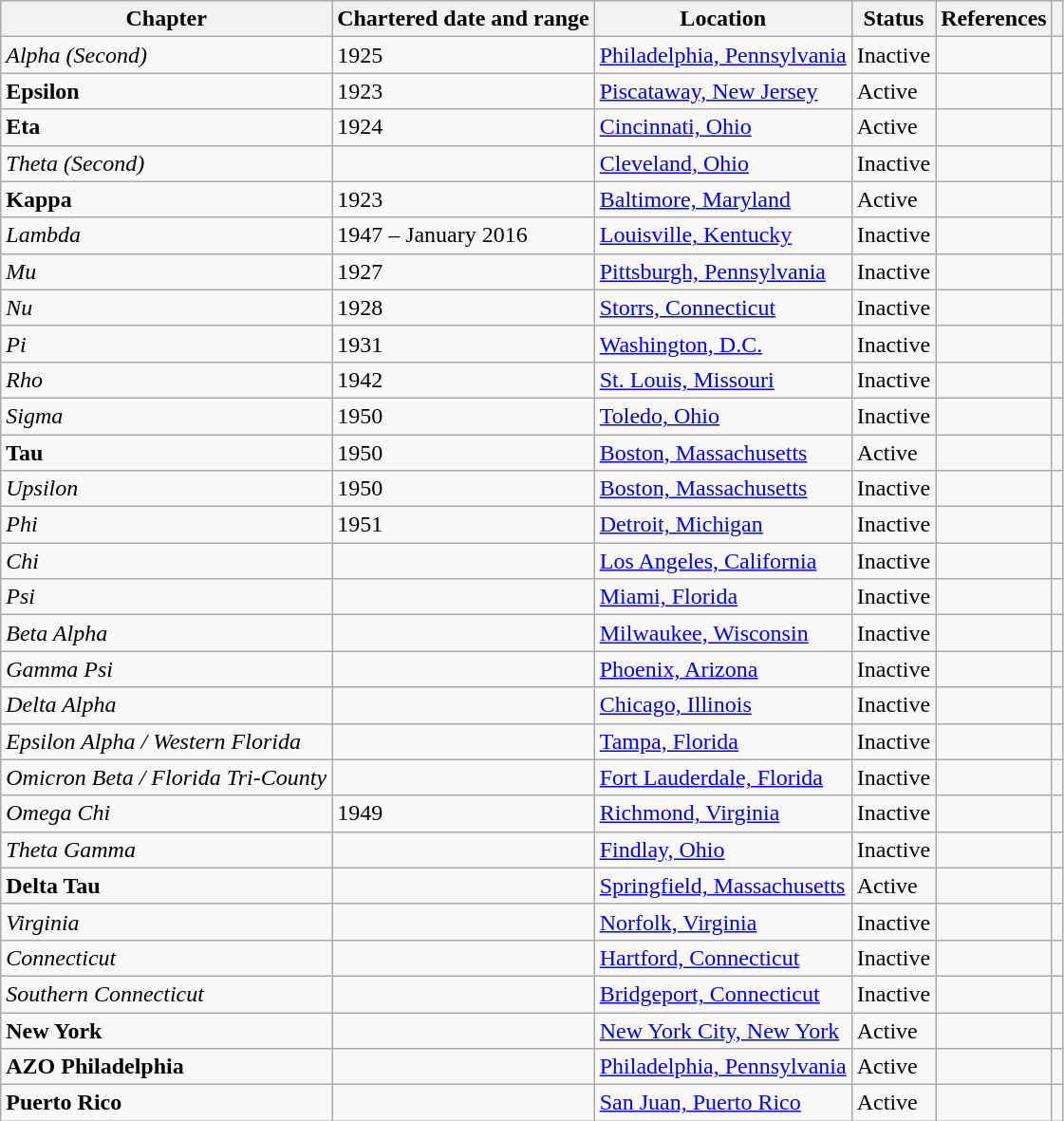<table class="wikitable sortable">
<tr>
<th>Chapter</th>
<th>Chartered date and range</th>
<th>Location</th>
<th>Status</th>
<th>References</th>
<th></th>
</tr>
<tr>
<td><em>Alpha (Second)</em></td>
<td>1925</td>
<td><a href='#'>Philadelphia, Pennsylvania</a></td>
<td>Inactive</td>
<td></td>
<td></td>
</tr>
<tr>
<td><strong>Epsilon</strong></td>
<td>1923</td>
<td><a href='#'>Piscataway, New Jersey</a></td>
<td>Active</td>
<td></td>
<td></td>
</tr>
<tr>
<td><strong>Eta</strong></td>
<td>1924</td>
<td><a href='#'>Cincinnati, Ohio</a></td>
<td>Active</td>
<td></td>
<td></td>
</tr>
<tr>
<td><em>Theta (Second)</em></td>
<td></td>
<td><a href='#'>Cleveland, Ohio</a></td>
<td>Inactive</td>
<td></td>
<td></td>
</tr>
<tr>
<td><strong>Kappa</strong></td>
<td>1923</td>
<td><a href='#'>Baltimore, Maryland</a></td>
<td>Active</td>
<td></td>
<td></td>
</tr>
<tr>
<td><em>Lambda</em></td>
<td>1947 – January 2016</td>
<td><a href='#'>Louisville, Kentucky</a></td>
<td>Inactive</td>
<td></td>
<td></td>
</tr>
<tr>
<td><em>Mu</em></td>
<td>1927</td>
<td><a href='#'>Pittsburgh, Pennsylvania</a></td>
<td>Inactive</td>
<td></td>
<td></td>
</tr>
<tr>
<td><em>Nu</em></td>
<td>1928</td>
<td><a href='#'>Storrs, Connecticut</a></td>
<td>Inactive</td>
<td></td>
<td></td>
</tr>
<tr>
<td><em>Pi</em></td>
<td>1931</td>
<td><a href='#'>Washington, D.C.</a></td>
<td>Inactive</td>
<td></td>
<td></td>
</tr>
<tr>
<td><em>Rho</em></td>
<td>1942</td>
<td><a href='#'>St. Louis, Missouri</a></td>
<td>Inactive</td>
<td></td>
<td></td>
</tr>
<tr>
<td><em>Sigma</em></td>
<td>1950</td>
<td><a href='#'>Toledo, Ohio</a></td>
<td>Inactive</td>
<td></td>
<td></td>
</tr>
<tr>
<td><strong>Tau</strong></td>
<td>1950</td>
<td><a href='#'>Boston, Massachusetts</a></td>
<td>Active</td>
<td></td>
<td></td>
</tr>
<tr>
<td><em>Upsilon</em></td>
<td>1950</td>
<td><a href='#'>Boston, Massachusetts</a></td>
<td>Inactive</td>
<td></td>
<td></td>
</tr>
<tr>
<td><em>Phi</em></td>
<td>1951</td>
<td><a href='#'>Detroit, Michigan</a></td>
<td>Inactive</td>
<td></td>
<td></td>
</tr>
<tr>
<td><em>Chi</em></td>
<td></td>
<td><a href='#'>Los Angeles, California</a></td>
<td>Inactive</td>
<td></td>
<td></td>
</tr>
<tr>
<td><em>Psi</em></td>
<td></td>
<td><a href='#'>Miami, Florida</a></td>
<td>Inactive</td>
<td></td>
<td></td>
</tr>
<tr>
<td><em>Beta Alpha</em></td>
<td></td>
<td><a href='#'>Milwaukee, Wisconsin</a></td>
<td>Inactive</td>
<td></td>
<td></td>
</tr>
<tr>
<td><em>Gamma Psi</em></td>
<td></td>
<td><a href='#'>Phoenix, Arizona</a></td>
<td>Inactive</td>
<td></td>
<td></td>
</tr>
<tr>
<td><em>Delta Alpha</em></td>
<td></td>
<td><a href='#'>Chicago, Illinois</a></td>
<td>Inactive</td>
<td></td>
<td></td>
</tr>
<tr>
<td><em>Epsilon Alpha / Western Florida</em></td>
<td></td>
<td><a href='#'>Tampa, Florida</a></td>
<td>Inactive</td>
<td></td>
<td></td>
</tr>
<tr>
<td><em>Omicron Beta / Florida Tri-County</em></td>
<td></td>
<td><a href='#'>Fort Lauderdale, Florida</a></td>
<td>Inactive</td>
<td></td>
<td></td>
</tr>
<tr>
<td><em>Omega Chi</em></td>
<td>1949</td>
<td><a href='#'>Richmond, Virginia</a></td>
<td>Inactive</td>
<td></td>
<td></td>
</tr>
<tr>
<td><em>Theta Gamma</em></td>
<td></td>
<td><a href='#'>Findlay, Ohio</a></td>
<td>Inactive</td>
<td></td>
<td></td>
</tr>
<tr>
<td><strong>Delta Tau</strong></td>
<td></td>
<td><a href='#'>Springfield, Massachusetts</a></td>
<td>Active</td>
<td></td>
<td></td>
</tr>
<tr>
<td><em>Virginia</em></td>
<td></td>
<td><a href='#'>Norfolk, Virginia</a></td>
<td>Inactive</td>
<td></td>
<td></td>
</tr>
<tr>
<td><em>Connecticut</em></td>
<td></td>
<td><a href='#'>Hartford, Connecticut</a></td>
<td>Inactive</td>
<td></td>
<td></td>
</tr>
<tr>
<td><em>Southern Connecticut</em></td>
<td></td>
<td><a href='#'>Bridgeport, Connecticut</a></td>
<td>Inactive</td>
<td></td>
<td></td>
</tr>
<tr>
<td><strong>New York</strong></td>
<td></td>
<td><a href='#'>New York City, New York</a></td>
<td>Active</td>
<td></td>
<td></td>
</tr>
<tr>
<td><strong>AZO Philadelphia</strong></td>
<td></td>
<td><a href='#'>Philadelphia, Pennsylvania</a></td>
<td>Active</td>
<td></td>
<td></td>
</tr>
<tr>
<td><strong>Puerto Rico</strong></td>
<td></td>
<td><a href='#'>San Juan, Puerto Rico</a></td>
<td>Active</td>
<td></td>
<td></td>
</tr>
</table>
